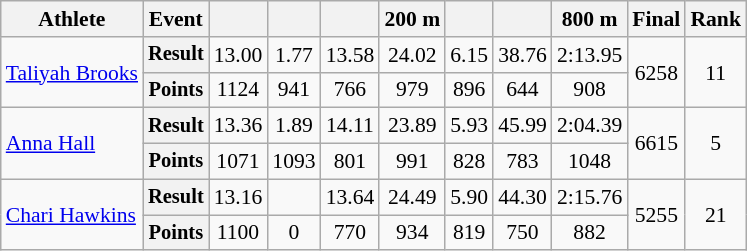<table class=wikitable style=font-size:90%;text-align:center>
<tr>
<th>Athlete</th>
<th>Event</th>
<th></th>
<th></th>
<th></th>
<th>200 m</th>
<th></th>
<th></th>
<th>800 m</th>
<th>Final</th>
<th>Rank</th>
</tr>
<tr>
<td rowspan=2 align=left><a href='#'>Taliyah Brooks</a></td>
<th style=font-size:95%>Result</th>
<td>13.00</td>
<td>1.77</td>
<td>13.58</td>
<td>24.02</td>
<td>6.15</td>
<td>38.76</td>
<td>2:13.95</td>
<td rowspan=2>6258</td>
<td rowspan=2>11</td>
</tr>
<tr>
<th style=font-size:95%>Points</th>
<td>1124</td>
<td>941</td>
<td>766</td>
<td>979</td>
<td>896</td>
<td>644</td>
<td>908</td>
</tr>
<tr>
<td rowspan=2 align=left><a href='#'>Anna Hall</a></td>
<th style=font-size:95%>Result</th>
<td>13.36</td>
<td>1.89</td>
<td>14.11</td>
<td>23.89</td>
<td>5.93</td>
<td>45.99</td>
<td>2:04.39</td>
<td rowspan=2>6615</td>
<td rowspan=2>5</td>
</tr>
<tr>
<th style=font-size:95%>Points</th>
<td>1071</td>
<td>1093</td>
<td>801</td>
<td>991</td>
<td>828</td>
<td>783</td>
<td>1048</td>
</tr>
<tr>
<td rowspan=2 align=left><a href='#'>Chari Hawkins</a></td>
<th style=font-size:95%>Result</th>
<td>13.16</td>
<td></td>
<td>13.64</td>
<td>24.49</td>
<td>5.90</td>
<td>44.30</td>
<td>2:15.76</td>
<td rowspan=2>5255</td>
<td rowspan=2>21</td>
</tr>
<tr>
<th style=font-size:95%>Points</th>
<td>1100</td>
<td>0</td>
<td>770</td>
<td>934</td>
<td>819</td>
<td>750</td>
<td>882</td>
</tr>
</table>
